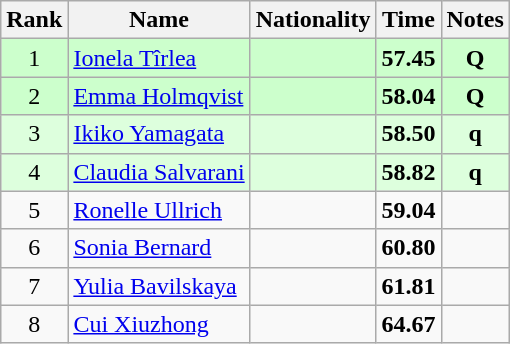<table class="wikitable sortable" style="text-align:center">
<tr>
<th>Rank</th>
<th>Name</th>
<th>Nationality</th>
<th>Time</th>
<th>Notes</th>
</tr>
<tr bgcolor=ccffcc>
<td>1</td>
<td align=left><a href='#'>Ionela Tîrlea</a></td>
<td align=left></td>
<td><strong>57.45</strong></td>
<td><strong>Q</strong></td>
</tr>
<tr bgcolor=ccffcc>
<td>2</td>
<td align=left><a href='#'>Emma Holmqvist</a></td>
<td align=left></td>
<td><strong>58.04</strong></td>
<td><strong>Q</strong></td>
</tr>
<tr bgcolor=ddffdd>
<td>3</td>
<td align=left><a href='#'>Ikiko Yamagata</a></td>
<td align=left></td>
<td><strong>58.50</strong></td>
<td><strong>q</strong></td>
</tr>
<tr bgcolor=ddffdd>
<td>4</td>
<td align=left><a href='#'>Claudia Salvarani</a></td>
<td align=left></td>
<td><strong>58.82</strong></td>
<td><strong>q</strong></td>
</tr>
<tr>
<td>5</td>
<td align=left><a href='#'>Ronelle Ullrich</a></td>
<td align=left></td>
<td><strong>59.04</strong></td>
<td></td>
</tr>
<tr>
<td>6</td>
<td align=left><a href='#'>Sonia Bernard</a></td>
<td align=left></td>
<td><strong>60.80</strong></td>
<td></td>
</tr>
<tr>
<td>7</td>
<td align=left><a href='#'>Yulia Bavilskaya</a></td>
<td align=left></td>
<td><strong>61.81</strong></td>
<td></td>
</tr>
<tr>
<td>8</td>
<td align=left><a href='#'>Cui Xiuzhong</a></td>
<td align=left></td>
<td><strong>64.67</strong></td>
<td></td>
</tr>
</table>
